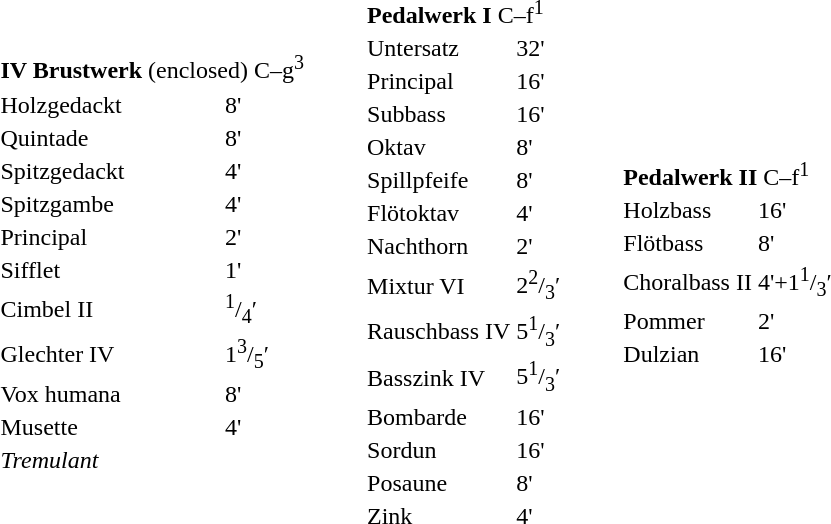<table class="toptextcells" cellspacing="0" cellpadding="18">
<tr>
<td><br><table>
<tr>
<td colspan="3"><strong>IV Brustwerk</strong> (enclosed) C–g<sup>3</sup><br></td>
</tr>
<tr>
<td>Holzgedackt</td>
<td>8'</td>
</tr>
<tr>
<td>Quintade</td>
<td>8'</td>
</tr>
<tr>
<td>Spitzgedackt</td>
<td>4'</td>
</tr>
<tr>
<td>Spitzgambe</td>
<td>4'</td>
</tr>
<tr>
<td>Principal</td>
<td>2'</td>
</tr>
<tr>
<td>Sifflet</td>
<td>1'</td>
</tr>
<tr>
<td>Cimbel II</td>
<td><sup>1</sup>/<sub>4</sub>′</td>
</tr>
<tr>
<td>Glechter IV</td>
<td>1<sup>3</sup>/<sub>5</sub>′</td>
</tr>
<tr>
<td>Vox humana</td>
<td>8'</td>
</tr>
<tr>
<td>Musette</td>
<td>4'</td>
</tr>
<tr>
<td><em>Tremulant</em></td>
</tr>
</table>
</td>
<td><br><table>
<tr>
<td colspan="3"><strong>Pedalwerk I</strong> C–f<sup>1</sup><br></td>
</tr>
<tr>
<td>Untersatz</td>
<td>32'</td>
</tr>
<tr>
<td>Principal</td>
<td>16'</td>
</tr>
<tr>
<td>Subbass</td>
<td>16'</td>
</tr>
<tr>
<td>Oktav</td>
<td>8'</td>
</tr>
<tr>
<td>Spillpfeife</td>
<td>8'</td>
</tr>
<tr>
<td>Flötoktav</td>
<td>4'</td>
</tr>
<tr>
<td>Nachthorn</td>
<td>2'</td>
</tr>
<tr>
<td>Mixtur VI</td>
<td>2<sup>2</sup>/<sub>3</sub>′</td>
</tr>
<tr>
<td>Rauschbass IV</td>
<td>5<sup>1</sup>/<sub>3</sub>′</td>
</tr>
<tr>
<td>Basszink IV</td>
<td>5<sup>1</sup>/<sub>3</sub>′</td>
</tr>
<tr>
<td>Bombarde</td>
<td>16'</td>
</tr>
<tr>
<td>Sordun</td>
<td>16'</td>
</tr>
<tr>
<td>Posaune</td>
<td>8'</td>
</tr>
<tr>
<td>Zink</td>
<td>4'</td>
</tr>
</table>
</td>
<td><br><table>
<tr>
<td colspan="4"><strong>Pedalwerk II</strong> C–f<sup>1</sup><br></td>
</tr>
<tr>
<td>Holzbass</td>
<td>16'</td>
</tr>
<tr>
<td>Flötbass</td>
<td>8'</td>
</tr>
<tr>
<td>Choralbass II</td>
<td>4'+1<sup>1</sup>/<sub>3</sub>′</td>
</tr>
<tr>
<td>Pommer</td>
<td>2'</td>
</tr>
<tr>
<td>Dulzian</td>
<td>16'</td>
</tr>
</table>
</td>
</tr>
</table>
